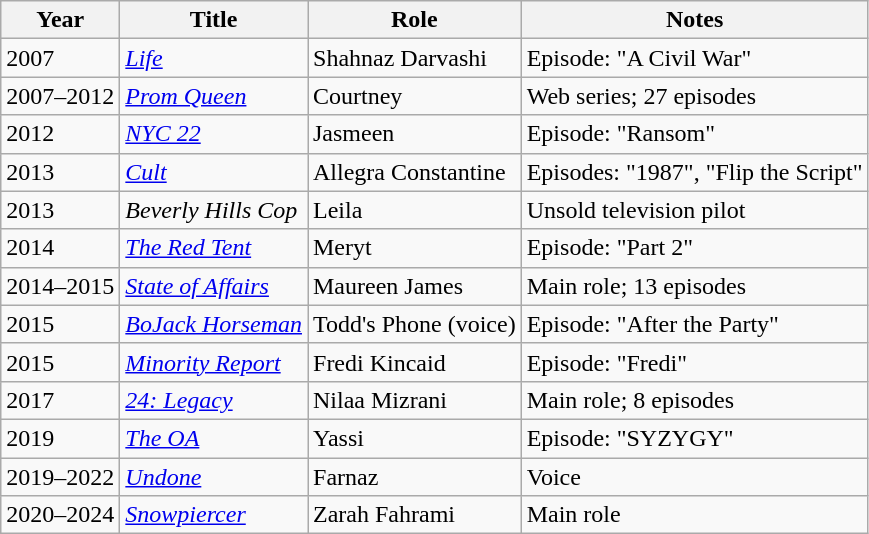<table class="wikitable sortable">
<tr>
<th>Year</th>
<th>Title</th>
<th>Role</th>
<th class="unsortable">Notes</th>
</tr>
<tr>
<td>2007</td>
<td><em><a href='#'>Life</a></em></td>
<td>Shahnaz Darvashi</td>
<td>Episode: "A Civil War"</td>
</tr>
<tr>
<td>2007–2012</td>
<td><em><a href='#'>Prom Queen</a></em></td>
<td>Courtney</td>
<td>Web series; 27 episodes</td>
</tr>
<tr>
<td>2012</td>
<td><em><a href='#'>NYC 22</a></em></td>
<td>Jasmeen</td>
<td>Episode: "Ransom"</td>
</tr>
<tr>
<td>2013</td>
<td><em><a href='#'>Cult</a></em></td>
<td>Allegra Constantine</td>
<td>Episodes: "1987", "Flip the Script"</td>
</tr>
<tr>
<td>2013</td>
<td><em>Beverly Hills Cop</em></td>
<td>Leila</td>
<td>Unsold television pilot</td>
</tr>
<tr>
<td>2014</td>
<td><em><a href='#'>The Red Tent</a></em></td>
<td>Meryt</td>
<td>Episode: "Part 2"</td>
</tr>
<tr>
<td>2014–2015</td>
<td><em><a href='#'>State of Affairs</a></em></td>
<td>Maureen James</td>
<td>Main role; 13 episodes</td>
</tr>
<tr>
<td>2015</td>
<td><em><a href='#'>BoJack Horseman</a></em></td>
<td>Todd's Phone (voice)</td>
<td>Episode: "After the Party"</td>
</tr>
<tr>
<td>2015</td>
<td><em><a href='#'>Minority Report</a></em></td>
<td>Fredi Kincaid</td>
<td>Episode: "Fredi"</td>
</tr>
<tr>
<td>2017</td>
<td><em><a href='#'>24: Legacy</a></em></td>
<td>Nilaa Mizrani</td>
<td>Main role; 8 episodes</td>
</tr>
<tr>
<td>2019</td>
<td><em><a href='#'>The OA</a></em></td>
<td>Yassi</td>
<td>Episode: "SYZYGY"</td>
</tr>
<tr>
<td>2019–2022</td>
<td><em><a href='#'>Undone</a></em></td>
<td>Farnaz</td>
<td>Voice</td>
</tr>
<tr>
<td>2020–2024</td>
<td><em><a href='#'>Snowpiercer</a></em></td>
<td>Zarah Fahrami</td>
<td>Main role</td>
</tr>
</table>
